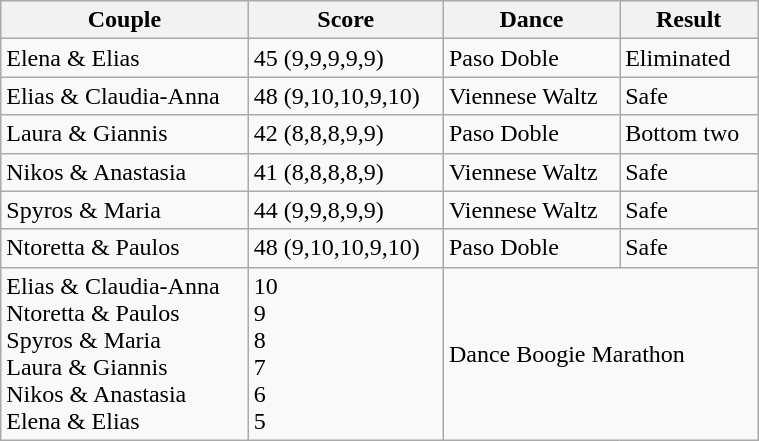<table class="wikitable" style="width:40%;">
<tr>
<th>Couple</th>
<th>Score</th>
<th>Dance</th>
<th>Result</th>
</tr>
<tr>
<td>Elena & Elias</td>
<td>45 (9,9,9,9,9)</td>
<td>Paso Doble</td>
<td>Eliminated</td>
</tr>
<tr>
<td>Elias & Claudia-Anna</td>
<td>48 (9,10,10,9,10)</td>
<td>Viennese Waltz</td>
<td>Safe</td>
</tr>
<tr>
<td>Laura & Giannis</td>
<td>42 (8,8,8,9,9)</td>
<td>Paso Doble</td>
<td>Bottom two</td>
</tr>
<tr>
<td>Nikos & Anastasia</td>
<td>41 (8,8,8,8,9)</td>
<td>Viennese Waltz</td>
<td>Safe</td>
</tr>
<tr>
<td>Spyros & Maria</td>
<td>44 (9,9,8,9,9)</td>
<td>Viennese Waltz</td>
<td>Safe</td>
</tr>
<tr>
<td>Ntoretta & Paulos</td>
<td>48 (9,10,10,9,10)</td>
<td>Paso Doble</td>
<td>Safe</td>
</tr>
<tr>
<td>Elias & Claudia-Anna<br>Ntoretta & Paulos<br>Spyros & Maria<br>Laura & Giannis<br>Nikos & Anastasia<br>Elena & Elias</td>
<td>10<br>9<br>8<br>7<br>6<br>5</td>
<td colspan="2">Dance Boogie Marathon</td>
</tr>
</table>
